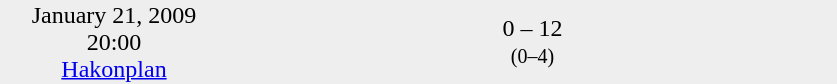<table style="background:#eee;" cellspacing="0">
<tr style="text-align:center;">
<td width=150>January 21, 2009<br>20:00<br><a href='#'>Hakonplan</a></td>
<td style="width:150px; text-align:right;"></td>
<td width=100>0 – 12 <br><small>(0–4)</small></td>
<td style="width:150px; text-align:left;"><strong></strong></td>
</tr>
</table>
